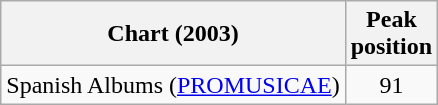<table class="wikitable sortable plainrowheaders">
<tr>
<th>Chart (2003)</th>
<th>Peak<br>position</th>
</tr>
<tr>
<td rowheader=true>Spanish Albums (<a href='#'>PROMUSICAE</a>)</td>
<td align="center">91</td>
</tr>
</table>
